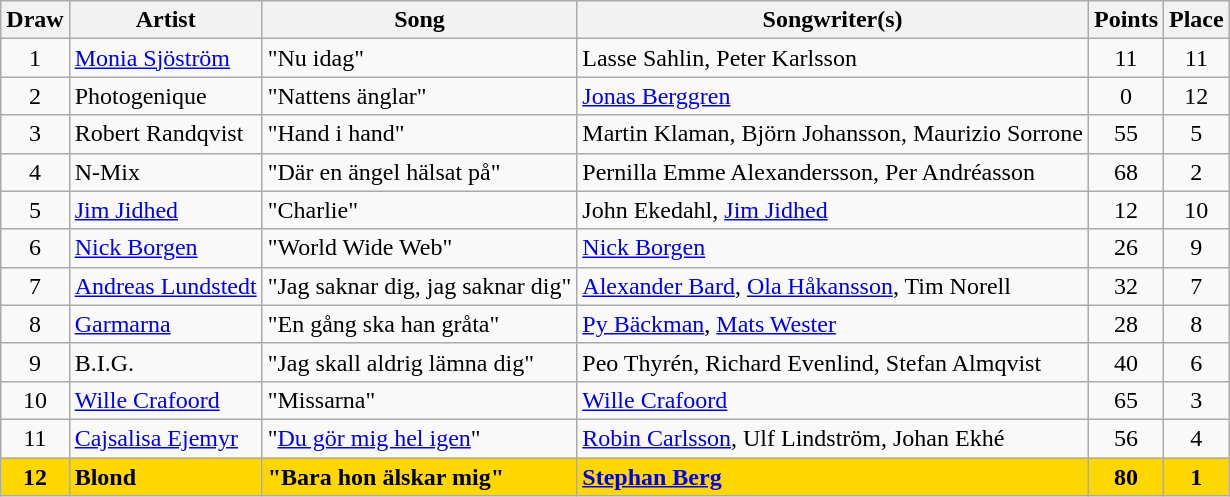<table class="sortable wikitable" style="margin: 1em auto 1em auto; text-align:center">
<tr>
<th>Draw</th>
<th>Artist</th>
<th>Song</th>
<th>Songwriter(s)</th>
<th>Points</th>
<th>Place</th>
</tr>
<tr>
<td>1</td>
<td align="left"><a href='#'>Monia Sjöström</a></td>
<td align="left">"Nu idag"</td>
<td align="left">Lasse Sahlin, Peter Karlsson</td>
<td>11</td>
<td>11</td>
</tr>
<tr>
<td>2</td>
<td align="left">Photogenique</td>
<td align="left">"Nattens änglar"</td>
<td align="left"><a href='#'>Jonas Berggren</a></td>
<td>0</td>
<td>12</td>
</tr>
<tr>
<td>3</td>
<td align="left">Robert Randqvist</td>
<td align="left">"Hand i hand"</td>
<td align="left">Martin Klaman, Björn Johansson, Maurizio Sorrone</td>
<td>55</td>
<td>5</td>
</tr>
<tr>
<td>4</td>
<td align="left">N-Mix</td>
<td align="left">"Där en ängel hälsat på"</td>
<td align="left">Pernilla Emme Alexandersson, Per Andréasson</td>
<td>68</td>
<td>2</td>
</tr>
<tr>
<td>5</td>
<td align="left"><a href='#'>Jim Jidhed</a></td>
<td align="left">"Charlie"</td>
<td align="left">John Ekedahl, <a href='#'>Jim Jidhed</a></td>
<td>12</td>
<td>10</td>
</tr>
<tr>
<td>6</td>
<td align="left"><a href='#'>Nick Borgen</a></td>
<td align="left">"World Wide Web"</td>
<td align="left"><a href='#'>Nick Borgen</a></td>
<td>26</td>
<td>9</td>
</tr>
<tr>
<td>7</td>
<td align="left"><a href='#'>Andreas Lundstedt</a></td>
<td align="left">"Jag saknar dig, jag saknar dig"</td>
<td align="left"><a href='#'>Alexander Bard</a>, <a href='#'>Ola Håkansson</a>, Tim Norell</td>
<td>32</td>
<td>7</td>
</tr>
<tr>
<td>8</td>
<td align="left"><a href='#'>Garmarna</a></td>
<td align="left">"En gång ska han gråta"</td>
<td align="left"><a href='#'>Py Bäckman</a>, <a href='#'>Mats Wester</a></td>
<td>28</td>
<td>8</td>
</tr>
<tr>
<td>9</td>
<td align="left">B.I.G.</td>
<td align="left">"Jag skall aldrig lämna dig"</td>
<td align="left">Peo Thyrén, Richard Evenlind, Stefan Almqvist</td>
<td>40</td>
<td>6</td>
</tr>
<tr>
<td>10</td>
<td align="left"><a href='#'>Wille Crafoord</a></td>
<td align="left">"Missarna"</td>
<td align="left"><a href='#'>Wille Crafoord</a></td>
<td>65</td>
<td>3</td>
</tr>
<tr>
<td>11</td>
<td align="left"><a href='#'>Cajsalisa Ejemyr</a></td>
<td align="left">"<a href='#'>Du gör mig hel igen</a>"</td>
<td align="left"><a href='#'>Robin Carlsson</a>, Ulf Lindström, Johan Ekhé</td>
<td>56</td>
<td>4</td>
</tr>
<tr style="font-weight:bold; background: gold;">
<td>12</td>
<td align="left">Blond</td>
<td align="left">"Bara hon älskar mig"</td>
<td align="left"><a href='#'>Stephan Berg</a></td>
<td>80</td>
<td>1</td>
</tr>
</table>
